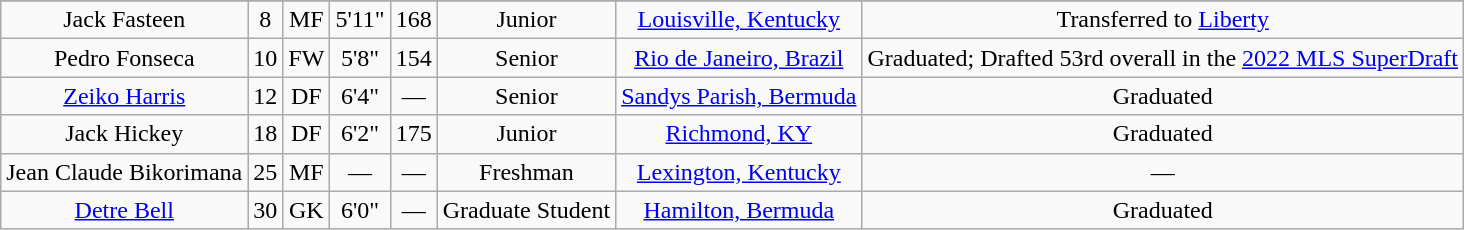<table class="wikitable sortable" border="1" style="text-align:center;">
<tr align=center>
</tr>
<tr>
<td>Jack Fasteen</td>
<td>8</td>
<td>MF</td>
<td>5'11"</td>
<td>168</td>
<td>Junior</td>
<td><a href='#'>Louisville, Kentucky</a></td>
<td>Transferred to <a href='#'>Liberty</a></td>
</tr>
<tr>
<td>Pedro Fonseca</td>
<td>10</td>
<td>FW</td>
<td>5'8"</td>
<td>154</td>
<td>Senior</td>
<td><a href='#'>Rio de Janeiro, Brazil</a></td>
<td>Graduated; Drafted 53rd overall in the <a href='#'>2022 MLS SuperDraft</a></td>
</tr>
<tr>
<td><a href='#'>Zeiko Harris</a></td>
<td>12</td>
<td>DF</td>
<td>6'4"</td>
<td>—</td>
<td>Senior</td>
<td><a href='#'>Sandys Parish, Bermuda</a></td>
<td>Graduated</td>
</tr>
<tr>
<td>Jack Hickey</td>
<td>18</td>
<td>DF</td>
<td>6'2"</td>
<td>175</td>
<td> Junior</td>
<td><a href='#'>Richmond, KY</a></td>
<td>Graduated</td>
</tr>
<tr>
<td>Jean Claude Bikorimana</td>
<td>25</td>
<td>MF</td>
<td>—</td>
<td>—</td>
<td>Freshman</td>
<td><a href='#'>Lexington, Kentucky</a></td>
<td>—</td>
</tr>
<tr>
<td><a href='#'>Detre Bell</a></td>
<td>30</td>
<td>GK</td>
<td>6'0"</td>
<td>—</td>
<td>Graduate Student</td>
<td><a href='#'>Hamilton, Bermuda</a></td>
<td>Graduated</td>
</tr>
</table>
